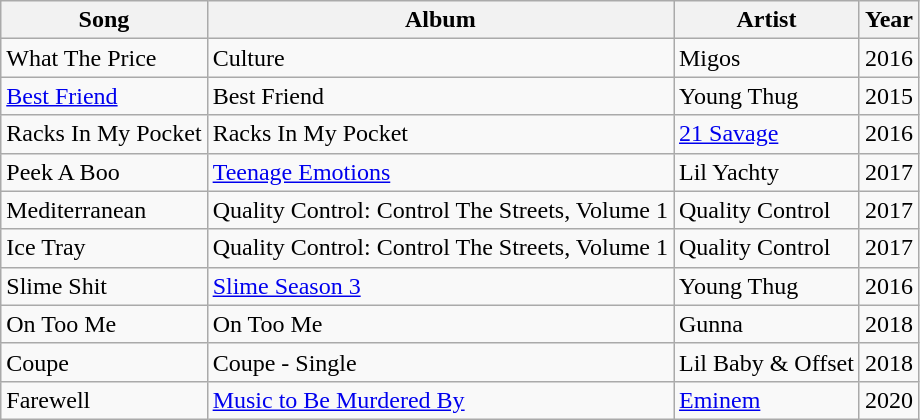<table class="wikitable">
<tr>
<th>Song</th>
<th>Album</th>
<th>Artist</th>
<th>Year</th>
</tr>
<tr>
<td>What The Price</td>
<td>Culture</td>
<td>Migos</td>
<td>2016</td>
</tr>
<tr>
<td><a href='#'>Best Friend</a></td>
<td>Best Friend</td>
<td>Young Thug</td>
<td>2015</td>
</tr>
<tr>
<td>Racks In My Pocket</td>
<td>Racks In My Pocket</td>
<td><a href='#'>21 Savage</a></td>
<td>2016</td>
</tr>
<tr>
<td>Peek A Boo</td>
<td><a href='#'>Teenage Emotions</a></td>
<td>Lil Yachty</td>
<td>2017</td>
</tr>
<tr>
<td>Mediterranean</td>
<td>Quality Control: Control The Streets, Volume 1</td>
<td>Quality Control</td>
<td>2017</td>
</tr>
<tr>
<td>Ice Tray</td>
<td>Quality Control: Control The Streets, Volume 1</td>
<td>Quality Control</td>
<td>2017</td>
</tr>
<tr>
<td>Slime Shit</td>
<td><a href='#'>Slime Season 3</a></td>
<td>Young Thug</td>
<td>2016</td>
</tr>
<tr>
<td>On Too Me</td>
<td>On Too Me</td>
<td>Gunna</td>
<td>2018</td>
</tr>
<tr>
<td>Coupe</td>
<td>Coupe - Single</td>
<td>Lil Baby & Offset</td>
<td>2018</td>
</tr>
<tr>
<td>Farewell</td>
<td><a href='#'>Music to Be Murdered By</a></td>
<td><a href='#'>Eminem</a></td>
<td>2020</td>
</tr>
</table>
